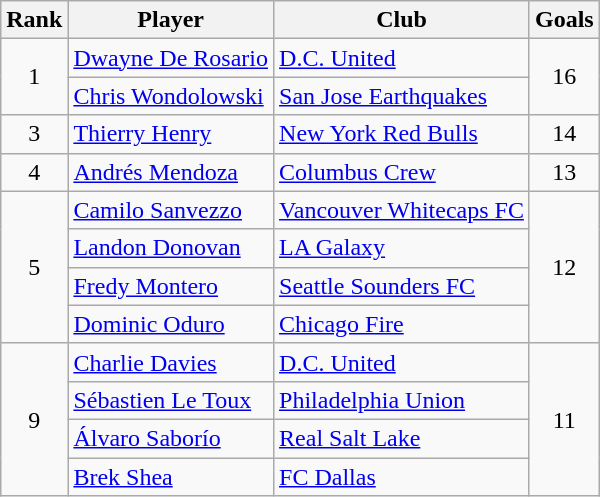<table class="wikitable" style="text-align:center">
<tr>
<th>Rank</th>
<th>Player</th>
<th>Club</th>
<th>Goals</th>
</tr>
<tr>
<td rowspan="2">1</td>
<td align="left"> <a href='#'>Dwayne De Rosario</a></td>
<td align="left"><a href='#'>D.C. United</a></td>
<td rowspan="2">16</td>
</tr>
<tr>
<td align="left"> <a href='#'>Chris Wondolowski</a></td>
<td align="left"><a href='#'>San Jose Earthquakes</a></td>
</tr>
<tr>
<td>3</td>
<td align="left"> <a href='#'>Thierry Henry</a></td>
<td align="left"><a href='#'>New York Red Bulls</a></td>
<td>14</td>
</tr>
<tr>
<td>4</td>
<td align="left"> <a href='#'>Andrés Mendoza</a></td>
<td align="left"><a href='#'>Columbus Crew</a></td>
<td>13</td>
</tr>
<tr>
<td rowspan="4">5</td>
<td align="left"> <a href='#'>Camilo Sanvezzo</a></td>
<td align="left"><a href='#'>Vancouver Whitecaps FC</a></td>
<td rowspan="4">12</td>
</tr>
<tr>
<td align="left"> <a href='#'>Landon Donovan</a></td>
<td align="left"><a href='#'>LA Galaxy</a></td>
</tr>
<tr>
<td align="left"> <a href='#'>Fredy Montero</a></td>
<td align="left"><a href='#'>Seattle Sounders FC</a></td>
</tr>
<tr>
<td align="left"> <a href='#'>Dominic Oduro</a></td>
<td align="left"><a href='#'>Chicago Fire</a></td>
</tr>
<tr>
<td rowspan="4">9</td>
<td align="left"> <a href='#'>Charlie Davies</a></td>
<td align="left"><a href='#'>D.C. United</a></td>
<td rowspan="4">11</td>
</tr>
<tr>
<td align="left"> <a href='#'>Sébastien Le Toux</a></td>
<td align="left"><a href='#'>Philadelphia Union</a></td>
</tr>
<tr>
<td align="left"> <a href='#'>Álvaro Saborío</a></td>
<td align="left"><a href='#'>Real Salt Lake</a></td>
</tr>
<tr>
<td align="left"> <a href='#'>Brek Shea</a></td>
<td align="left"><a href='#'>FC Dallas</a></td>
</tr>
</table>
